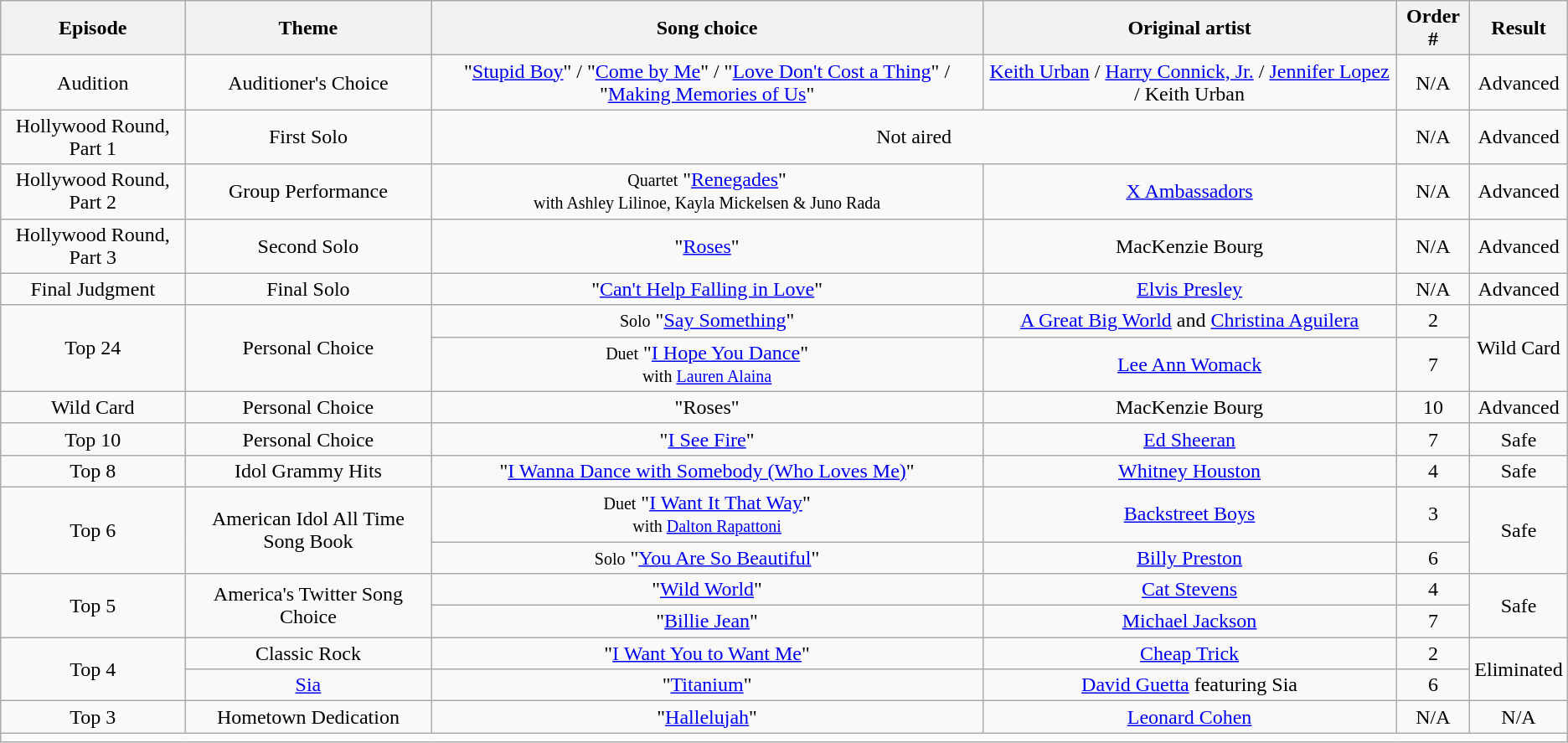<table class="wikitable" style="text-align: center;">
<tr>
<th>Episode</th>
<th>Theme</th>
<th>Song choice</th>
<th>Original artist</th>
<th>Order #</th>
<th>Result</th>
</tr>
<tr ju>
<td>Audition</td>
<td>Auditioner's Choice</td>
<td>"<a href='#'>Stupid Boy</a>" / "<a href='#'>Come by Me</a>" / "<a href='#'>Love Don't Cost a Thing</a>" / "<a href='#'>Making Memories of Us</a>"</td>
<td><a href='#'>Keith Urban</a> / <a href='#'>Harry Connick, Jr.</a> / <a href='#'>Jennifer Lopez</a> / Keith Urban</td>
<td>N/A</td>
<td>Advanced</td>
</tr>
<tr>
<td>Hollywood Round, Part 1</td>
<td>First Solo</td>
<td colspan=2>Not aired</td>
<td>N/A</td>
<td>Advanced</td>
</tr>
<tr>
<td>Hollywood Round, Part 2</td>
<td>Group Performance</td>
<td><small>Quartet</small> "<a href='#'>Renegades</a>"<br><small>with Ashley Lilinoe, Kayla Mickelsen & Juno Rada</small></td>
<td><a href='#'>X Ambassadors</a></td>
<td>N/A</td>
<td>Advanced</td>
</tr>
<tr>
<td>Hollywood Round, Part 3</td>
<td>Second Solo</td>
<td>"<a href='#'>Roses</a>"</td>
<td>MacKenzie Bourg</td>
<td>N/A</td>
<td>Advanced</td>
</tr>
<tr>
<td>Final Judgment</td>
<td>Final Solo</td>
<td>"<a href='#'>Can't Help Falling in Love</a>"</td>
<td><a href='#'>Elvis Presley</a></td>
<td>N/A</td>
<td>Advanced</td>
</tr>
<tr>
<td rowspan=2>Top 24</td>
<td rowspan=2>Personal Choice</td>
<td><small>Solo</small> "<a href='#'>Say Something</a>"</td>
<td><a href='#'>A Great Big World</a> and <a href='#'>Christina Aguilera</a></td>
<td>2</td>
<td rowspan=2>Wild Card</td>
</tr>
<tr>
<td><small>Duet</small> "<a href='#'>I Hope You Dance</a>"<br><small>with <a href='#'>Lauren Alaina</a></small></td>
<td><a href='#'>Lee Ann Womack</a></td>
<td>7</td>
</tr>
<tr>
<td>Wild Card</td>
<td>Personal Choice</td>
<td>"Roses"</td>
<td>MacKenzie Bourg</td>
<td>10</td>
<td>Advanced</td>
</tr>
<tr>
<td>Top 10</td>
<td>Personal Choice</td>
<td>"<a href='#'>I See Fire</a>"</td>
<td><a href='#'>Ed Sheeran</a></td>
<td>7</td>
<td>Safe</td>
</tr>
<tr>
<td>Top 8</td>
<td>Idol Grammy Hits</td>
<td>"<a href='#'>I Wanna Dance with Somebody (Who Loves Me)</a>"</td>
<td><a href='#'>Whitney Houston</a></td>
<td>4</td>
<td>Safe</td>
</tr>
<tr>
<td rowspan=2>Top 6</td>
<td rowspan=2>American Idol All Time Song Book</td>
<td><small>Duet</small> "<a href='#'>I Want It That Way</a>"<br><small>with <a href='#'>Dalton Rapattoni</a></small></td>
<td><a href='#'>Backstreet Boys</a></td>
<td>3</td>
<td rowspan=2>Safe</td>
</tr>
<tr>
<td><small>Solo</small> "<a href='#'>You Are So Beautiful</a>"</td>
<td><a href='#'>Billy Preston</a></td>
<td>6</td>
</tr>
<tr>
<td rowspan=2>Top 5</td>
<td rowspan=2>America's Twitter Song Choice</td>
<td>"<a href='#'>Wild World</a>"</td>
<td><a href='#'>Cat Stevens</a></td>
<td>4</td>
<td rowspan=2>Safe</td>
</tr>
<tr>
<td>"<a href='#'>Billie Jean</a>"</td>
<td><a href='#'>Michael Jackson</a></td>
<td>7</td>
</tr>
<tr>
<td rowspan=2>Top 4</td>
<td>Classic Rock</td>
<td>"<a href='#'>I Want You to Want Me</a>"</td>
<td><a href='#'>Cheap Trick</a></td>
<td>2</td>
<td rowspan=2>Eliminated</td>
</tr>
<tr>
<td><a href='#'>Sia</a></td>
<td>"<a href='#'>Titanium</a>"</td>
<td><a href='#'>David Guetta</a> featuring Sia</td>
<td>6</td>
</tr>
<tr>
<td>Top 3</td>
<td>Hometown Dedication</td>
<td>"<a href='#'>Hallelujah</a>"</td>
<td><a href='#'>Leonard Cohen</a></td>
<td>N/A</td>
<td>N/A</td>
</tr>
<tr>
<td colspan="6"></td>
</tr>
</table>
